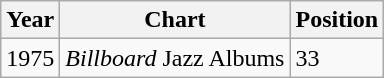<table class="wikitable">
<tr>
<th>Year</th>
<th>Chart</th>
<th>Position</th>
</tr>
<tr>
<td>1975</td>
<td><em>Billboard</em> Jazz Albums</td>
<td>33</td>
</tr>
</table>
